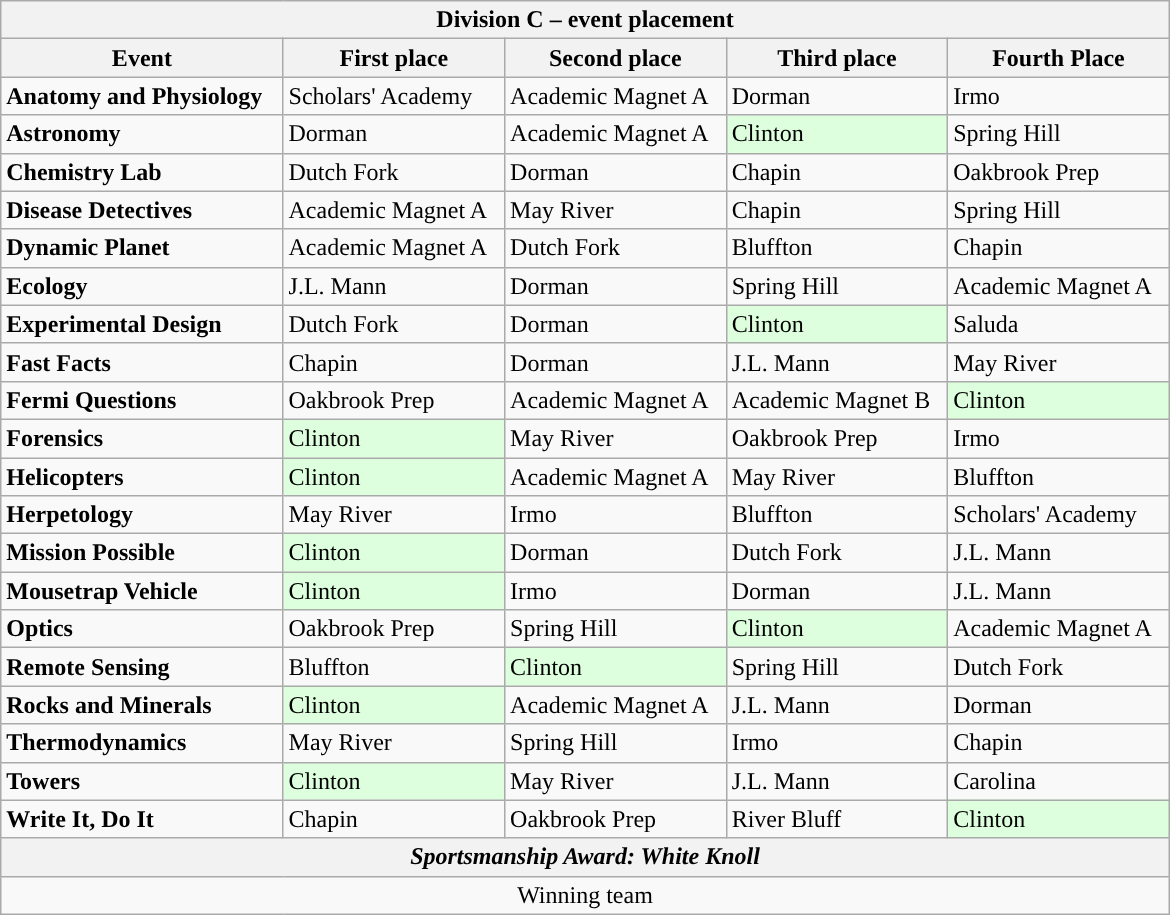<table class="wikitable collapsible collapsed" style="float:left; width:780px">
<tr>
<th colspan=5>Division C – event placement</th>
</tr>
<tr>
<th>Event</th>
<th>First place</th>
<th>Second place</th>
<th>Third place</th>
<th>Fourth Place</th>
</tr>
<tr>
<td><strong>Anatomy and Physiology</strong></td>
<td>Scholars' Academy</td>
<td>Academic Magnet A</td>
<td>Dorman</td>
<td>Irmo</td>
</tr>
<tr>
<td><strong>Astronomy</strong></td>
<td>Dorman</td>
<td>Academic Magnet A</td>
<td style="background:#ddffdd">Clinton</td>
<td>Spring Hill</td>
</tr>
<tr>
<td><strong>Chemistry Lab</strong></td>
<td>Dutch Fork</td>
<td>Dorman</td>
<td>Chapin</td>
<td>Oakbrook Prep</td>
</tr>
<tr>
<td><strong>Disease Detectives</strong></td>
<td>Academic Magnet A</td>
<td>May River</td>
<td>Chapin</td>
<td>Spring Hill</td>
</tr>
<tr>
<td><strong>Dynamic Planet</strong></td>
<td>Academic Magnet A</td>
<td>Dutch Fork</td>
<td>Bluffton</td>
<td>Chapin</td>
</tr>
<tr>
<td><strong>Ecology</strong></td>
<td>J.L. Mann</td>
<td>Dorman</td>
<td>Spring Hill</td>
<td>Academic Magnet A</td>
</tr>
<tr>
<td><strong>Experimental Design</strong></td>
<td>Dutch Fork</td>
<td>Dorman</td>
<td style="background:#ddffdd">Clinton</td>
<td>Saluda</td>
</tr>
<tr>
<td><strong>Fast Facts</strong></td>
<td>Chapin</td>
<td>Dorman</td>
<td>J.L. Mann</td>
<td>May River</td>
</tr>
<tr>
<td><strong>Fermi Questions</strong></td>
<td>Oakbrook Prep</td>
<td>Academic Magnet A</td>
<td>Academic Magnet B</td>
<td style="background:#ddffdd">Clinton</td>
</tr>
<tr>
<td><strong>Forensics</strong></td>
<td style="background:#ddffdd">Clinton</td>
<td>May River</td>
<td>Oakbrook Prep</td>
<td>Irmo</td>
</tr>
<tr>
<td><strong>Helicopters</strong></td>
<td style="background:#ddffdd">Clinton</td>
<td>Academic Magnet A</td>
<td>May River</td>
<td>Bluffton</td>
</tr>
<tr>
<td><strong>Herpetology</strong></td>
<td>May River</td>
<td>Irmo</td>
<td>Bluffton</td>
<td>Scholars' Academy</td>
</tr>
<tr>
<td><strong>Mission Possible</strong></td>
<td style="background:#ddffdd">Clinton</td>
<td>Dorman</td>
<td>Dutch Fork</td>
<td>J.L. Mann</td>
</tr>
<tr>
<td><strong>Mousetrap Vehicle</strong></td>
<td style="background:#ddffdd">Clinton</td>
<td>Irmo</td>
<td>Dorman</td>
<td>J.L. Mann</td>
</tr>
<tr>
<td><strong>Optics</strong></td>
<td>Oakbrook Prep</td>
<td>Spring Hill</td>
<td style="background:#ddffdd">Clinton</td>
<td>Academic Magnet A</td>
</tr>
<tr>
<td><strong>Remote Sensing</strong></td>
<td>Bluffton</td>
<td style="background:#ddffdd">Clinton</td>
<td>Spring Hill</td>
<td>Dutch Fork</td>
</tr>
<tr>
<td><strong>Rocks and Minerals</strong></td>
<td style="background:#ddffdd">Clinton</td>
<td>Academic Magnet A</td>
<td>J.L. Mann</td>
<td>Dorman</td>
</tr>
<tr>
<td><strong>Thermodynamics</strong></td>
<td>May River</td>
<td>Spring Hill</td>
<td>Irmo</td>
<td>Chapin</td>
</tr>
<tr>
<td><strong>Towers</strong></td>
<td style="background:#ddffdd">Clinton</td>
<td>May River</td>
<td>J.L. Mann</td>
<td>Carolina</td>
</tr>
<tr>
<td><strong>Write It, Do It</strong></td>
<td>Chapin</td>
<td>Oakbrook Prep</td>
<td>River Bluff</td>
<td style="background:#ddffdd">Clinton</td>
</tr>
<tr>
<th colspan=5><em>Sportsmanship Award: White Knoll</em></th>
</tr>
<tr>
<td colspan=5 style=text-align:center> Winning team</td>
</tr>
</table>
